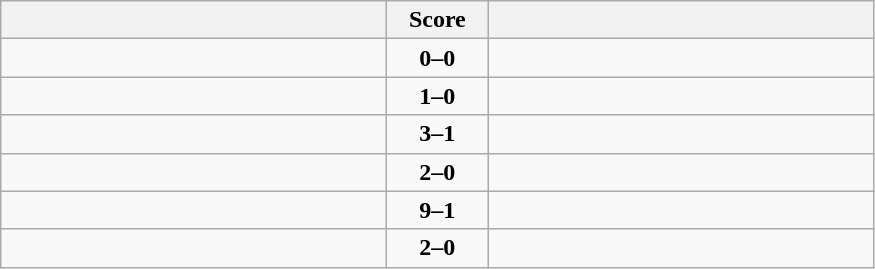<table class="wikitable" style="text-align: center; font-size:100% ">
<tr>
<th align="right" width="250"></th>
<th width="60">Score</th>
<th align="left" width="250"></th>
</tr>
<tr>
<td align=left></td>
<td align=center><strong>0–0</strong></td>
<td align=left></td>
</tr>
<tr>
<td align=left></td>
<td align=center><strong>1–0</strong></td>
<td align=left></td>
</tr>
<tr>
<td align=left></td>
<td align=center><strong>3–1</strong></td>
<td align=left></td>
</tr>
<tr>
<td align=left></td>
<td align=center><strong>2–0</strong></td>
<td align=left></td>
</tr>
<tr>
<td align=left></td>
<td align=center><strong>9–1</strong></td>
<td align=left></td>
</tr>
<tr>
<td align=left></td>
<td align=center><strong>2–0</strong></td>
<td align=left></td>
</tr>
</table>
